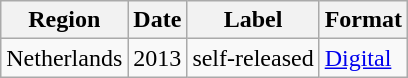<table class="wikitable">
<tr>
<th>Region</th>
<th>Date</th>
<th>Label</th>
<th>Format</th>
</tr>
<tr>
<td>Netherlands</td>
<td>2013</td>
<td>self-released</td>
<td><a href='#'>Digital</a></td>
</tr>
</table>
